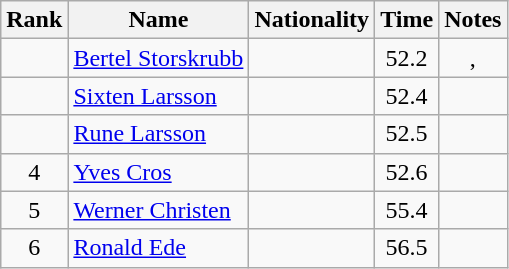<table class="wikitable sortable" style="text-align:center">
<tr>
<th>Rank</th>
<th>Name</th>
<th>Nationality</th>
<th>Time</th>
<th>Notes</th>
</tr>
<tr>
<td></td>
<td align=left><a href='#'>Bertel Storskrubb</a></td>
<td align=left></td>
<td>52.2</td>
<td>, </td>
</tr>
<tr>
<td></td>
<td align=left><a href='#'>Sixten Larsson</a></td>
<td align=left></td>
<td>52.4</td>
<td></td>
</tr>
<tr>
<td></td>
<td align=left><a href='#'>Rune Larsson</a></td>
<td align=left></td>
<td>52.5</td>
<td></td>
</tr>
<tr>
<td>4</td>
<td align=left><a href='#'>Yves Cros</a></td>
<td align=left></td>
<td>52.6</td>
<td></td>
</tr>
<tr>
<td>5</td>
<td align=left><a href='#'>Werner Christen</a></td>
<td align=left></td>
<td>55.4</td>
<td></td>
</tr>
<tr>
<td>6</td>
<td align=left><a href='#'>Ronald Ede</a></td>
<td align=left></td>
<td>56.5</td>
<td></td>
</tr>
</table>
